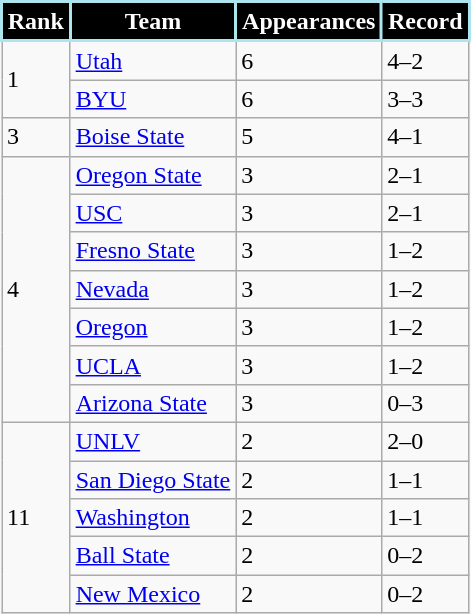<table class = "wikitable">
<tr>
<th style="background:#000000; color:#FFFFFF; border: 2px solid #ACE5EE;">Rank</th>
<th style="background:#000000; color:#FFFFFF; border: 2px solid #ACE5EE;">Team</th>
<th style="background:#000000; color:#FFFFFF; border: 2px solid #ACE5EE;">Appearances</th>
<th style="background:#000000; color:#FFFFFF; border: 2px solid #ACE5EE;">Record</th>
</tr>
<tr>
<td rowspan=2>1</td>
<td><a href='#'>Utah</a></td>
<td>6</td>
<td>4–2</td>
</tr>
<tr>
<td><a href='#'>BYU</a></td>
<td>6</td>
<td>3–3</td>
</tr>
<tr>
<td rowspan=1>3</td>
<td><a href='#'>Boise State</a></td>
<td>5</td>
<td>4–1</td>
</tr>
<tr>
<td rowspan=7>4</td>
<td><a href='#'>Oregon State</a></td>
<td>3</td>
<td>2–1</td>
</tr>
<tr>
<td><a href='#'>USC</a></td>
<td>3</td>
<td>2–1</td>
</tr>
<tr>
<td><a href='#'>Fresno State</a></td>
<td>3</td>
<td>1–2</td>
</tr>
<tr>
<td><a href='#'>Nevada</a></td>
<td>3</td>
<td>1–2</td>
</tr>
<tr>
<td><a href='#'>Oregon</a></td>
<td>3</td>
<td>1–2</td>
</tr>
<tr>
<td><a href='#'>UCLA</a></td>
<td>3</td>
<td>1–2</td>
</tr>
<tr>
<td><a href='#'>Arizona State</a></td>
<td>3</td>
<td>0–3</td>
</tr>
<tr>
<td rowspan=5>11</td>
<td><a href='#'>UNLV</a></td>
<td>2</td>
<td>2–0</td>
</tr>
<tr>
<td><a href='#'>San Diego State</a></td>
<td>2</td>
<td>1–1</td>
</tr>
<tr>
<td><a href='#'>Washington</a></td>
<td>2</td>
<td>1–1</td>
</tr>
<tr>
<td><a href='#'>Ball State</a></td>
<td>2</td>
<td>0–2</td>
</tr>
<tr>
<td><a href='#'>New Mexico</a></td>
<td>2</td>
<td>0–2</td>
</tr>
</table>
